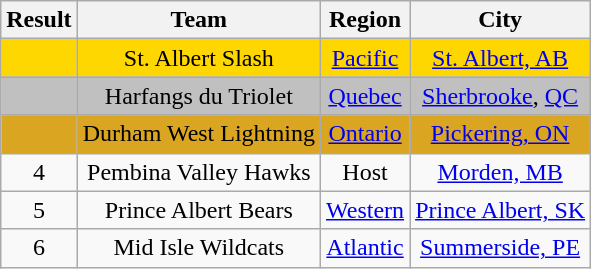<table class="wikitable" style="text-align: center;">
<tr>
<th>Result</th>
<th>Team</th>
<th>Region</th>
<th>City</th>
</tr>
<tr bgcolor=gold>
<td></td>
<td>St. Albert Slash</td>
<td><a href='#'>Pacific</a></td>
<td><a href='#'>St. Albert, AB</a></td>
</tr>
<tr bgcolor=silver>
<td></td>
<td>Harfangs du Triolet</td>
<td><a href='#'>Quebec</a></td>
<td><a href='#'>Sherbrooke</a>, <a href='#'>QC</a></td>
</tr>
<tr bgcolor=goldenrod>
<td></td>
<td>Durham West Lightning</td>
<td><a href='#'>Ontario</a></td>
<td><a href='#'>Pickering, ON</a></td>
</tr>
<tr>
<td>4</td>
<td>Pembina Valley Hawks</td>
<td>Host</td>
<td><a href='#'>Morden, MB</a></td>
</tr>
<tr>
<td>5</td>
<td>Prince Albert Bears</td>
<td><a href='#'>Western</a></td>
<td><a href='#'>Prince Albert, SK</a></td>
</tr>
<tr>
<td>6</td>
<td>Mid Isle Wildcats</td>
<td><a href='#'>Atlantic</a></td>
<td><a href='#'>Summerside, PE</a></td>
</tr>
</table>
